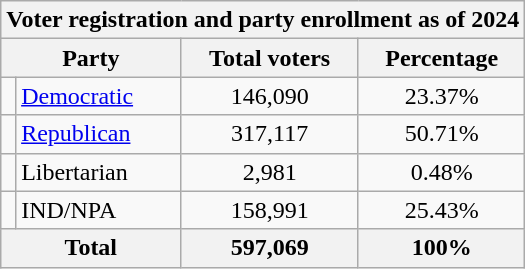<table class=wikitable>
<tr>
<th colspan = 6>Voter registration and party enrollment as of 2024</th>
</tr>
<tr>
<th colspan = 2>Party</th>
<th>Total voters</th>
<th>Percentage</th>
</tr>
<tr>
<td></td>
<td><a href='#'>Democratic</a></td>
<td align=center>146,090</td>
<td align=center>23.37%</td>
</tr>
<tr>
<td></td>
<td><a href='#'>Republican</a></td>
<td align=center>317,117</td>
<td align=center>50.71%</td>
</tr>
<tr>
<td></td>
<td>Libertarian</td>
<td align=center>2,981</td>
<td align=center>0.48%</td>
</tr>
<tr>
<td></td>
<td>IND/NPA</td>
<td align=center>158,991</td>
<td align=center>25.43%</td>
</tr>
<tr>
<th colspan = 2>Total</th>
<th align=right>597,069</th>
<th align=right>100%</th>
</tr>
</table>
